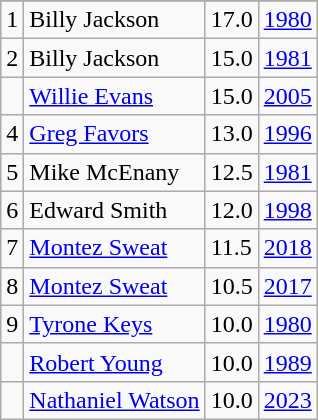<table class="wikitable">
<tr>
</tr>
<tr>
<td>1</td>
<td>Billy Jackson</td>
<td>17.0</td>
<td><a href='#'>1980</a></td>
</tr>
<tr>
<td>2</td>
<td>Billy Jackson</td>
<td>15.0</td>
<td><a href='#'>1981</a></td>
</tr>
<tr>
<td></td>
<td><a href='#'>Willie Evans</a></td>
<td>15.0</td>
<td><a href='#'>2005</a></td>
</tr>
<tr>
<td>4</td>
<td><a href='#'>Greg Favors</a></td>
<td>13.0</td>
<td><a href='#'>1996</a></td>
</tr>
<tr>
<td>5</td>
<td>Mike McEnany</td>
<td>12.5</td>
<td><a href='#'>1981</a></td>
</tr>
<tr>
<td>6</td>
<td>Edward Smith</td>
<td>12.0</td>
<td><a href='#'>1998</a></td>
</tr>
<tr>
<td>7</td>
<td><a href='#'>Montez Sweat</a></td>
<td>11.5</td>
<td><a href='#'>2018</a></td>
</tr>
<tr>
<td>8</td>
<td><a href='#'>Montez Sweat</a></td>
<td>10.5</td>
<td><a href='#'>2017</a></td>
</tr>
<tr>
<td>9</td>
<td><a href='#'>Tyrone Keys</a></td>
<td>10.0</td>
<td><a href='#'>1980</a></td>
</tr>
<tr>
<td></td>
<td><a href='#'>Robert Young</a></td>
<td>10.0</td>
<td><a href='#'>1989</a></td>
</tr>
<tr>
<td></td>
<td><a href='#'>Nathaniel Watson</a></td>
<td>10.0</td>
<td><a href='#'>2023</a></td>
</tr>
</table>
